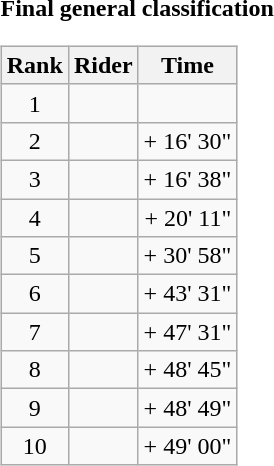<table>
<tr>
<td><strong>Final general classification</strong><br><table class="wikitable">
<tr>
<th scope="col">Rank</th>
<th scope="col">Rider</th>
<th scope="col">Time</th>
</tr>
<tr>
<td style="text-align:center;">1</td>
<td></td>
<td style="text-align:right;"></td>
</tr>
<tr>
<td style="text-align:center;">2</td>
<td></td>
<td style="text-align:right;">+ 16' 30"</td>
</tr>
<tr>
<td style="text-align:center;">3</td>
<td></td>
<td style="text-align:right;">+ 16' 38"</td>
</tr>
<tr>
<td style="text-align:center;">4</td>
<td></td>
<td style="text-align:right;">+ 20' 11"</td>
</tr>
<tr>
<td style="text-align:center;">5</td>
<td></td>
<td style="text-align:right;">+ 30' 58"</td>
</tr>
<tr>
<td style="text-align:center;">6</td>
<td></td>
<td style="text-align:right;">+ 43' 31"</td>
</tr>
<tr>
<td style="text-align:center;">7</td>
<td></td>
<td style="text-align:right;">+ 47' 31"</td>
</tr>
<tr>
<td style="text-align:center;">8</td>
<td></td>
<td style="text-align:right;">+ 48' 45"</td>
</tr>
<tr>
<td style="text-align:center;">9</td>
<td></td>
<td style="text-align:right;">+ 48' 49"</td>
</tr>
<tr>
<td style="text-align:center;">10</td>
<td></td>
<td style="text-align:right;">+ 49' 00"</td>
</tr>
</table>
</td>
</tr>
</table>
